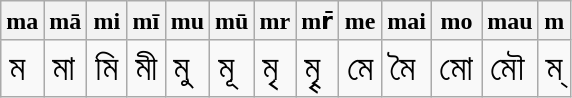<table class="wikitable">
<tr>
<th>ma</th>
<th>mā</th>
<th>mi</th>
<th>mī</th>
<th>mu</th>
<th>mū</th>
<th>mr</th>
<th>mr̄</th>
<th>me</th>
<th>mai</th>
<th>mo</th>
<th>mau</th>
<th>m</th>
</tr>
<tr style="font-size: 150%;">
<td>ম</td>
<td>মা</td>
<td>মি</td>
<td>মী</td>
<td>মু</td>
<td>মূ</td>
<td>মৃ</td>
<td>মৄ</td>
<td>মে</td>
<td>মৈ</td>
<td>মো</td>
<td>মৌ</td>
<td>ম্</td>
</tr>
</table>
